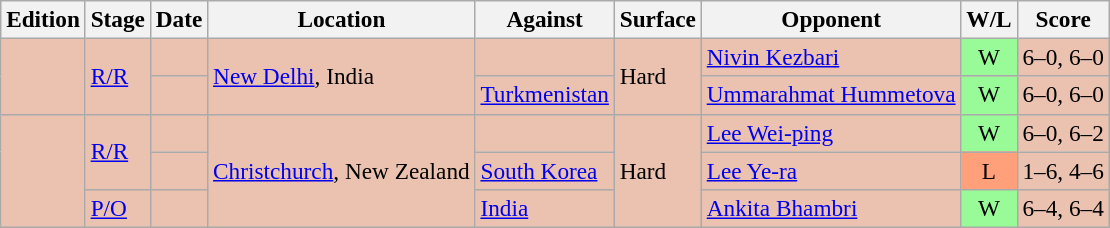<table class="wikitable" style="font-size:97%">
<tr>
<th>Edition</th>
<th>Stage</th>
<th>Date</th>
<th>Location</th>
<th>Against</th>
<th>Surface</th>
<th>Opponent</th>
<th>W/L</th>
<th>Score</th>
</tr>
<tr bgcolor="#EBC2AF">
<td rowspan="2"></td>
<td rowspan="2"><a href='#'>R/R</a></td>
<td></td>
<td rowspan="2"><a href='#'>New Delhi</a>, India</td>
<td> </td>
<td rowspan="2">Hard</td>
<td> <a href='#'>Nivin Kezbari</a></td>
<td style="text-align:center; background:#98fb98;">W</td>
<td>6–0, 6–0</td>
</tr>
<tr bgcolor="#EBC2AF">
<td></td>
<td> <a href='#'>Turkmenistan</a></td>
<td> <a href='#'>Ummarahmat Hummetova</a></td>
<td style="text-align:center; background:#98fb98;">W</td>
<td>6–0, 6–0</td>
</tr>
<tr bgcolor="#EBC2AF">
<td rowspan="3"></td>
<td rowspan="2"><a href='#'>R/R</a></td>
<td></td>
<td rowspan="3"><a href='#'>Christchurch</a>, New Zealand</td>
<td> </td>
<td rowspan="3">Hard</td>
<td> <a href='#'>Lee Wei-ping</a></td>
<td style="text-align:center; background:#98fb98;">W</td>
<td>6–0, 6–2</td>
</tr>
<tr bgcolor="#EBC2AF">
<td></td>
<td> <a href='#'>South Korea</a></td>
<td> <a href='#'>Lee Ye-ra</a></td>
<td style="text-align:center; background:#ffa07a;">L</td>
<td>1–6, 4–6</td>
</tr>
<tr bgcolor="#EBC2AF">
<td rowspan="1"><a href='#'>P/O</a></td>
<td></td>
<td> <a href='#'>India</a></td>
<td> <a href='#'>Ankita Bhambri</a></td>
<td style="text-align:center; background:#98fb98;">W</td>
<td>6–4, 6–4</td>
</tr>
</table>
